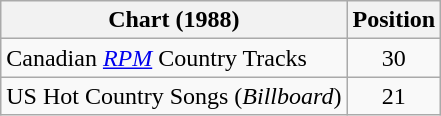<table class="wikitable">
<tr>
<th>Chart (1988)</th>
<th>Position</th>
</tr>
<tr>
<td align="left">Canadian <em><a href='#'>RPM</a></em> Country Tracks</td>
<td align="center">30</td>
</tr>
<tr>
<td>US Hot Country Songs (<em>Billboard</em>)</td>
<td align="center">21</td>
</tr>
</table>
